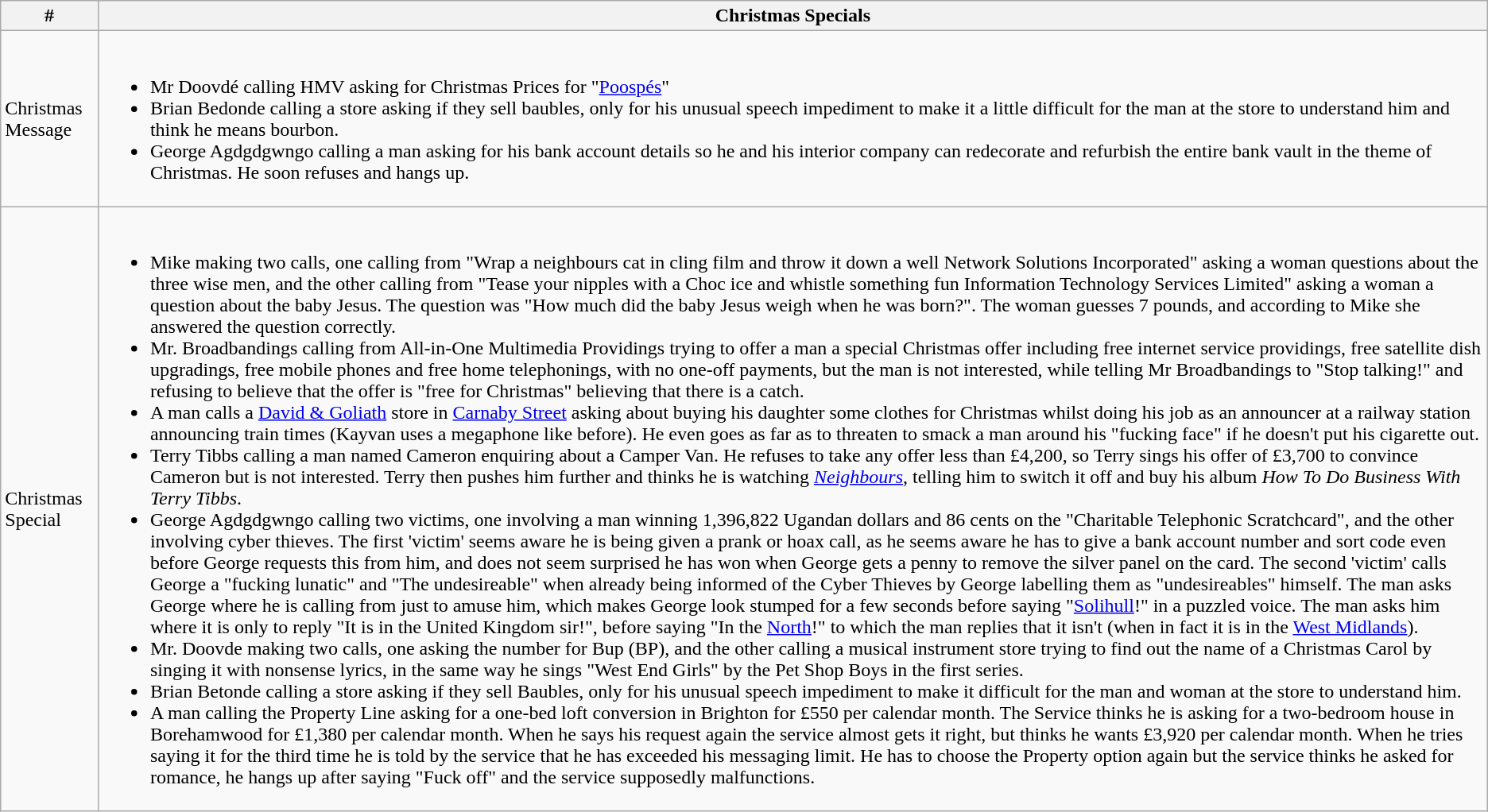<table class="wikitable">
<tr>
<th>#</th>
<th>Christmas Specials</th>
</tr>
<tr>
<td>Christmas Message</td>
<td><br><ul><li>Mr Doovdé calling HMV asking for Christmas Prices for "<a href='#'>Poospés</a>"</li><li>Brian Bedonde calling a store asking if they sell baubles, only for his unusual speech impediment to make it a little difficult for the man at the store to understand him and think he means bourbon.</li><li>George Agdgdgwngo calling a man asking for his bank account details so he and his interior company can redecorate and refurbish the entire bank vault in the theme of Christmas. He soon refuses and hangs up.</li></ul></td>
</tr>
<tr>
<td>Christmas Special</td>
<td><br><ul><li>Mike making two calls, one calling from "Wrap a neighbours cat in cling film and throw it down a well Network Solutions Incorporated" asking a woman questions about the three wise men, and the other calling from "Tease your nipples with a Choc ice and whistle something fun Information Technology Services Limited" asking a woman a question about the baby Jesus. The question was "How much did the baby Jesus weigh when he was born?". The woman guesses 7 pounds, and according to Mike she answered the question correctly.</li><li>Mr. Broadbandings calling from All-in-One Multimedia Providings trying to offer a man a special Christmas offer including free internet service providings, free satellite dish upgradings, free mobile phones and free home telephonings, with no one-off payments, but the man is not interested, while telling Mr Broadbandings to "Stop talking!" and refusing to believe that the offer is "free for Christmas" believing that there is a catch.</li><li>A man calls a <a href='#'>David & Goliath</a> store in <a href='#'>Carnaby Street</a> asking about buying his daughter some clothes for Christmas whilst doing his job as an announcer at a railway station announcing train times (Kayvan uses a megaphone like before). He even goes as far as to threaten to smack a man around his "fucking face" if he doesn't put his cigarette out.</li><li>Terry Tibbs calling a man named Cameron enquiring about a Camper Van. He refuses to take any offer less than £4,200, so Terry sings his offer of £3,700 to convince Cameron but is not interested. Terry then pushes him further and thinks he is watching <em><a href='#'>Neighbours</a></em>, telling him to switch it off and buy his album <em>How To Do Business With Terry Tibbs</em>.</li><li>George Agdgdgwngo calling two victims, one involving a man winning 1,396,822 Ugandan dollars and 86 cents on the "Charitable Telephonic Scratchcard", and the other involving cyber thieves. The first 'victim' seems aware he is being given a prank or hoax call, as he seems aware he has to give a bank account number and sort code even before George requests this from him, and does not seem surprised he has won when George gets a penny to remove the silver panel on the card. The second 'victim' calls George a "fucking lunatic" and "The undesireable" when already being informed of the Cyber Thieves by George labelling them as "undesireables" himself. The man asks George where he is calling from just to amuse him, which makes George look stumped for a few seconds before saying "<a href='#'>Solihull</a>!" in a puzzled voice. The man asks him where it is only to reply "It is in the United Kingdom sir!", before saying "In the <a href='#'>North</a>!" to which the man replies that it isn't (when in fact it is in the <a href='#'>West Midlands</a>).</li><li>Mr. Doovde making two calls, one asking the number for Bup (BP), and the other calling a musical instrument store trying to find out the name of a Christmas Carol by singing it with nonsense lyrics, in the same way he sings "West End Girls" by the Pet Shop Boys in the first series.</li><li>Brian Betonde calling a store asking if they sell Baubles, only for his unusual speech impediment to make it difficult for the man and woman at the store to understand him.</li><li>A man calling the Property Line asking for a one-bed loft conversion in Brighton for £550 per calendar month. The Service thinks he is asking for a two-bedroom house in Borehamwood for £1,380 per calendar month. When he says his request again the service almost gets it right, but thinks he wants £3,920 per calendar month. When he tries saying it for the third time he is told by the service that he has exceeded his messaging limit. He has to choose the Property option again but the service thinks he asked for romance, he hangs up after saying "Fuck off" and the service supposedly malfunctions.</li></ul></td>
</tr>
</table>
